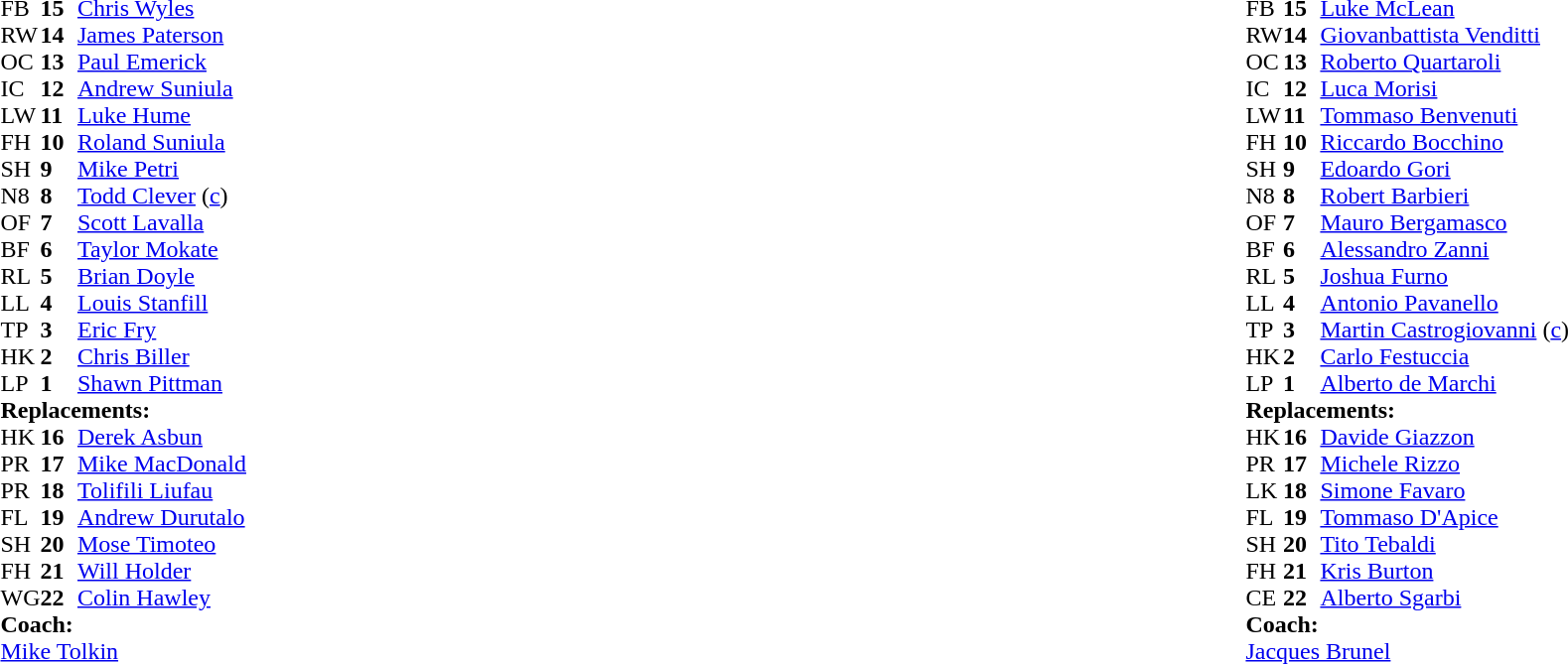<table width="100%">
<tr>
<td valign="top" width="50%"><br><table style="font-size: 100%" cellspacing="0" cellpadding="0">
<tr>
<th width="25"></th>
<th width="25"></th>
</tr>
<tr>
<td>FB</td>
<td><strong>15</strong></td>
<td><a href='#'>Chris Wyles</a></td>
</tr>
<tr>
<td>RW</td>
<td><strong>14</strong></td>
<td><a href='#'>James Paterson</a></td>
<td></td>
<td></td>
</tr>
<tr>
<td>OC</td>
<td><strong>13</strong></td>
<td><a href='#'>Paul Emerick</a></td>
<td></td>
</tr>
<tr>
<td>IC</td>
<td><strong>12</strong></td>
<td><a href='#'>Andrew Suniula</a></td>
<td></td>
</tr>
<tr>
<td>LW</td>
<td><strong>11</strong></td>
<td><a href='#'>Luke Hume</a></td>
</tr>
<tr>
<td>FH</td>
<td><strong>10</strong></td>
<td><a href='#'>Roland Suniula</a></td>
<td></td>
<td></td>
</tr>
<tr>
<td>SH</td>
<td><strong>9</strong></td>
<td><a href='#'>Mike Petri</a></td>
<td></td>
<td></td>
</tr>
<tr>
<td>N8</td>
<td><strong>8</strong></td>
<td><a href='#'>Todd Clever</a> (<a href='#'>c</a>)</td>
</tr>
<tr>
<td>OF</td>
<td><strong>7</strong></td>
<td><a href='#'>Scott Lavalla</a></td>
</tr>
<tr>
<td>BF</td>
<td><strong>6</strong></td>
<td><a href='#'>Taylor Mokate</a></td>
<td></td>
<td></td>
</tr>
<tr>
<td>RL</td>
<td><strong>5</strong></td>
<td><a href='#'>Brian Doyle</a></td>
<td></td>
<td></td>
</tr>
<tr>
<td>LL</td>
<td><strong>4</strong></td>
<td><a href='#'>Louis Stanfill</a></td>
</tr>
<tr>
<td>TP</td>
<td><strong>3</strong></td>
<td><a href='#'>Eric Fry</a></td>
<td></td>
<td colspan="2"></td>
<td></td>
</tr>
<tr>
<td>HK</td>
<td><strong>2</strong></td>
<td><a href='#'>Chris Biller</a></td>
</tr>
<tr>
<td>LP</td>
<td><strong>1</strong></td>
<td><a href='#'>Shawn Pittman</a></td>
</tr>
<tr>
<td colspan=3><strong>Replacements:</strong></td>
</tr>
<tr>
<td>HK</td>
<td><strong>16</strong></td>
<td><a href='#'>Derek Asbun</a></td>
<td></td>
<td></td>
</tr>
<tr>
<td>PR</td>
<td><strong>17</strong></td>
<td><a href='#'>Mike MacDonald</a></td>
<td></td>
<td></td>
<td></td>
</tr>
<tr>
<td>PR</td>
<td><strong>18</strong></td>
<td><a href='#'>Tolifili Liufau</a></td>
<td></td>
<td></td>
<td></td>
<td></td>
</tr>
<tr>
<td>FL</td>
<td><strong>19</strong></td>
<td><a href='#'>Andrew Durutalo</a></td>
<td></td>
<td></td>
</tr>
<tr>
<td>SH</td>
<td><strong>20</strong></td>
<td><a href='#'>Mose Timoteo</a></td>
<td></td>
<td></td>
</tr>
<tr>
<td>FH</td>
<td><strong>21</strong></td>
<td><a href='#'>Will Holder</a></td>
<td></td>
<td></td>
</tr>
<tr>
<td>WG</td>
<td><strong>22</strong></td>
<td><a href='#'>Colin Hawley</a></td>
<td></td>
<td></td>
</tr>
<tr>
<td colspan=3><strong>Coach:</strong></td>
</tr>
<tr>
<td colspan="4"> <a href='#'>Mike Tolkin</a></td>
</tr>
</table>
</td>
<td valign="top" width="50%"><br><table style="font-size: 100%" cellspacing="0" cellpadding="0" align="center">
<tr>
<th width="25"></th>
<th width="25"></th>
</tr>
<tr>
<td>FB</td>
<td><strong>15</strong></td>
<td><a href='#'>Luke McLean</a></td>
</tr>
<tr>
<td>RW</td>
<td><strong>14</strong></td>
<td><a href='#'>Giovanbattista Venditti</a></td>
</tr>
<tr>
<td>OC</td>
<td><strong>13</strong></td>
<td><a href='#'>Roberto Quartaroli</a></td>
</tr>
<tr>
<td>IC</td>
<td><strong>12</strong></td>
<td><a href='#'>Luca Morisi</a></td>
</tr>
<tr>
<td>LW</td>
<td><strong>11</strong></td>
<td><a href='#'>Tommaso Benvenuti</a></td>
</tr>
<tr>
<td>FH</td>
<td><strong>10</strong></td>
<td><a href='#'>Riccardo Bocchino</a></td>
</tr>
<tr>
<td>SH</td>
<td><strong>9</strong></td>
<td><a href='#'>Edoardo Gori</a></td>
</tr>
<tr>
<td>N8</td>
<td><strong>8</strong></td>
<td><a href='#'>Robert Barbieri</a></td>
</tr>
<tr>
<td>OF</td>
<td><strong>7</strong></td>
<td><a href='#'>Mauro Bergamasco</a></td>
</tr>
<tr>
<td>BF</td>
<td><strong>6</strong></td>
<td><a href='#'>Alessandro Zanni</a></td>
</tr>
<tr>
<td>RL</td>
<td><strong>5</strong></td>
<td><a href='#'>Joshua Furno</a></td>
</tr>
<tr>
<td>LL</td>
<td><strong>4</strong></td>
<td><a href='#'>Antonio Pavanello</a></td>
</tr>
<tr>
<td>TP</td>
<td><strong>3</strong></td>
<td><a href='#'>Martin Castrogiovanni</a> (<a href='#'>c</a>)</td>
</tr>
<tr>
<td>HK</td>
<td><strong>2</strong></td>
<td><a href='#'>Carlo Festuccia</a></td>
</tr>
<tr>
<td>LP</td>
<td><strong>1</strong></td>
<td><a href='#'>Alberto de Marchi</a></td>
</tr>
<tr>
<td colspan=3><strong>Replacements:</strong></td>
</tr>
<tr>
<td>HK</td>
<td><strong>16</strong></td>
<td><a href='#'>Davide Giazzon</a></td>
</tr>
<tr>
<td>PR</td>
<td><strong>17</strong></td>
<td><a href='#'>Michele Rizzo</a></td>
</tr>
<tr>
<td>LK</td>
<td><strong>18</strong></td>
<td><a href='#'>Simone Favaro</a></td>
</tr>
<tr>
<td>FL</td>
<td><strong>19</strong></td>
<td><a href='#'>Tommaso D'Apice</a></td>
</tr>
<tr>
<td>SH</td>
<td><strong>20</strong></td>
<td><a href='#'>Tito Tebaldi</a></td>
</tr>
<tr>
<td>FH</td>
<td><strong>21</strong></td>
<td><a href='#'>Kris Burton</a></td>
</tr>
<tr>
<td>CE</td>
<td><strong>22</strong></td>
<td><a href='#'>Alberto Sgarbi</a></td>
</tr>
<tr>
<td colspan=3><strong>Coach:</strong></td>
</tr>
<tr>
<td colspan="4"> <a href='#'>Jacques Brunel</a></td>
</tr>
</table>
</td>
</tr>
</table>
